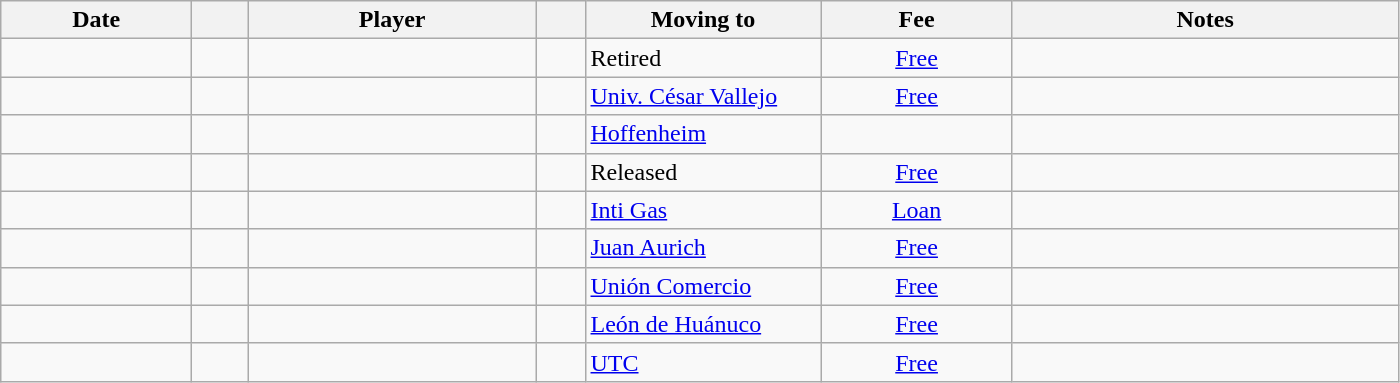<table class="wikitable sortable">
<tr>
<th style="width:120px;">Date</th>
<th style="width:30px;"></th>
<th style="width:185px;">Player</th>
<th style="width:25px;"></th>
<th style="width:150px;">Moving to</th>
<th style="width:120px;" class="unsortable">Fee</th>
<th style="width:250px;" class="unsortable">Notes</th>
</tr>
<tr>
<td></td>
<td align=center></td>
<td> </td>
<td></td>
<td>Retired</td>
<td align=center><a href='#'>Free</a></td>
<td align=center></td>
</tr>
<tr>
<td></td>
<td align=center></td>
<td> </td>
<td></td>
<td> <a href='#'>Univ. César Vallejo</a></td>
<td align=center><a href='#'>Free</a></td>
<td align=center></td>
</tr>
<tr>
<td></td>
<td align=center></td>
<td> </td>
<td></td>
<td> <a href='#'>Hoffenheim</a></td>
<td align=center></td>
<td align=center></td>
</tr>
<tr>
<td></td>
<td align=center></td>
<td> </td>
<td></td>
<td>Released</td>
<td align=center><a href='#'>Free</a></td>
<td align=center></td>
</tr>
<tr>
<td></td>
<td align=center></td>
<td> </td>
<td></td>
<td> <a href='#'>Inti Gas</a></td>
<td align=center><a href='#'>Loan</a></td>
<td align=center></td>
</tr>
<tr>
<td></td>
<td align=center></td>
<td> </td>
<td></td>
<td> <a href='#'>Juan Aurich</a></td>
<td align=center><a href='#'>Free</a></td>
<td align=center></td>
</tr>
<tr>
<td></td>
<td align=center></td>
<td> </td>
<td></td>
<td> <a href='#'>Unión Comercio</a></td>
<td align=center><a href='#'>Free</a></td>
<td align=center></td>
</tr>
<tr>
<td></td>
<td align=center></td>
<td> </td>
<td></td>
<td> <a href='#'>León de Huánuco</a></td>
<td align=center><a href='#'>Free</a></td>
<td align=center></td>
</tr>
<tr>
<td></td>
<td align=center></td>
<td> </td>
<td></td>
<td> <a href='#'>UTC</a></td>
<td align=center><a href='#'>Free</a></td>
<td align=center></td>
</tr>
</table>
